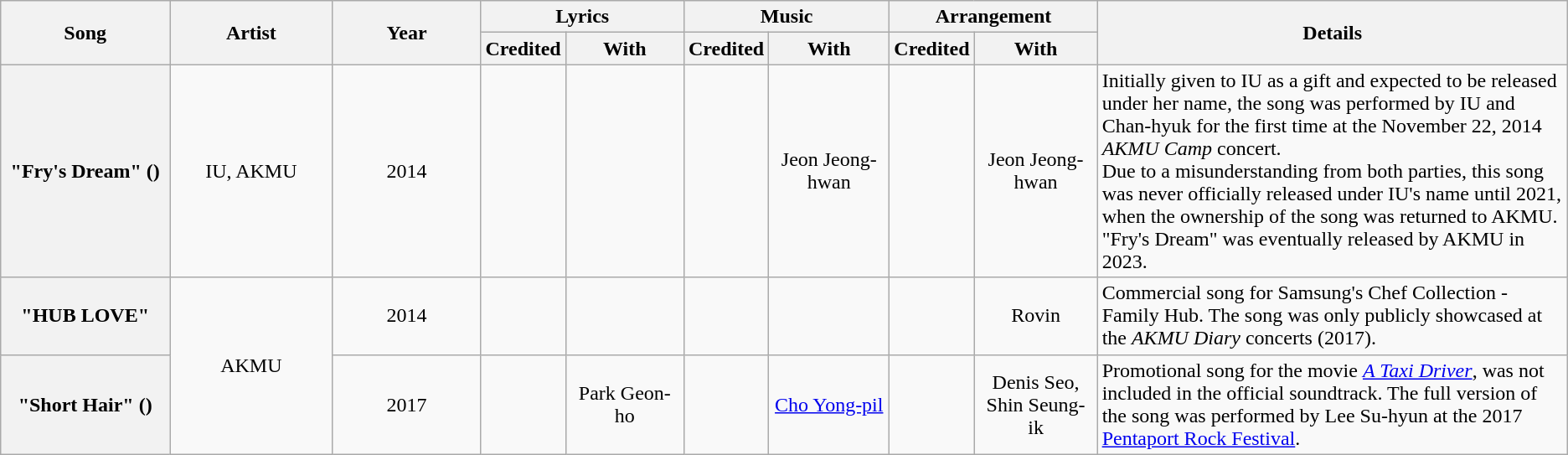<table class="wikitable plainrowheaders" style="text-align:center;">
<tr>
<th rowspan="2" width="300px">Song</th>
<th rowspan="2" width="300px">Artist</th>
<th rowspan="2" width="300px">Year</th>
<th colspan="2">Lyrics</th>
<th colspan="2">Music</th>
<th colspan="2">Arrangement</th>
<th rowspan="2" style="width:30%">Details</th>
</tr>
<tr>
<th width="50px">Credited</th>
<th width="200px">With</th>
<th width="50px">Credited</th>
<th width="200px">With</th>
<th width="50px">Credited</th>
<th width="200px">With</th>
</tr>
<tr>
<th scope="row">"Fry's Dream" ()</th>
<td>IU, AKMU</td>
<td>2014</td>
<td></td>
<td></td>
<td></td>
<td>Jeon Jeong-hwan</td>
<td></td>
<td>Jeon Jeong-hwan</td>
<td style="text-align:left">Initially given to IU as a gift and expected to be released under her name, the song was performed by IU and Chan-hyuk for the first time at the November 22, 2014 <em>AKMU Camp</em> concert.<br>Due to a misunderstanding from both parties, this song was never officially released under IU's name until 2021, when the ownership of the song was returned to AKMU. "Fry's Dream" was eventually released by AKMU in 2023.</td>
</tr>
<tr>
<th scope="row">"HUB LOVE"</th>
<td rowspan="2">AKMU</td>
<td>2014</td>
<td></td>
<td></td>
<td></td>
<td></td>
<td></td>
<td>Rovin</td>
<td style="text-align:left">Commercial song for Samsung's Chef Collection - Family Hub. The song was only publicly showcased at the <em>AKMU Diary</em> concerts (2017).</td>
</tr>
<tr>
<th scope="row">"Short Hair" ()</th>
<td>2017</td>
<td></td>
<td>Park Geon-ho</td>
<td></td>
<td><a href='#'>Cho Yong-pil</a></td>
<td></td>
<td>Denis Seo, Shin Seung-ik</td>
<td style="text-align:left">Promotional song for the movie <em><a href='#'>A Taxi Driver</a></em>, was not included in the official soundtrack. The full version of the song was performed by Lee Su-hyun at the 2017 <a href='#'>Pentaport Rock Festival</a>.</td>
</tr>
</table>
